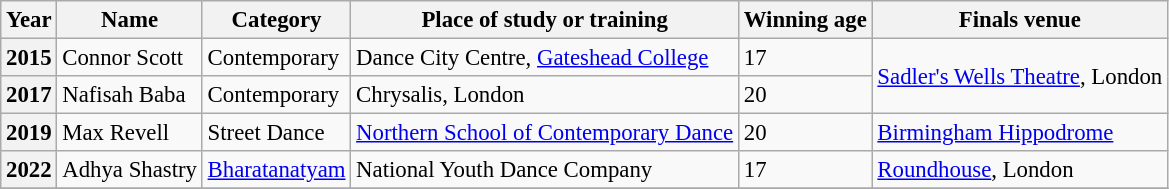<table class="wikitable sortable" style="font-size: 95%;">
<tr>
<th>Year</th>
<th>Name</th>
<th>Category</th>
<th class="unsortable">Place of study or training</th>
<th>Winning age</th>
<th class="unsortable">Finals venue</th>
</tr>
<tr>
<th>2015</th>
<td>Connor Scott</td>
<td>Contemporary</td>
<td>Dance City Centre, <a href='#'>Gateshead College</a></td>
<td>17</td>
<td rowspan="2"><a href='#'>Sadler's Wells Theatre</a>, London</td>
</tr>
<tr>
<th>2017</th>
<td>Nafisah Baba</td>
<td>Contemporary</td>
<td>Chrysalis, London</td>
<td>20</td>
</tr>
<tr>
<th>2019</th>
<td>Max Revell</td>
<td>Street Dance</td>
<td><a href='#'>Northern School of Contemporary Dance</a></td>
<td>20</td>
<td><a href='#'>Birmingham Hippodrome</a></td>
</tr>
<tr>
<th>2022</th>
<td>Adhya Shastry</td>
<td><a href='#'>Bharatanatyam</a></td>
<td>National Youth Dance Company</td>
<td>17</td>
<td><a href='#'>Roundhouse</a>, London</td>
</tr>
<tr>
</tr>
</table>
